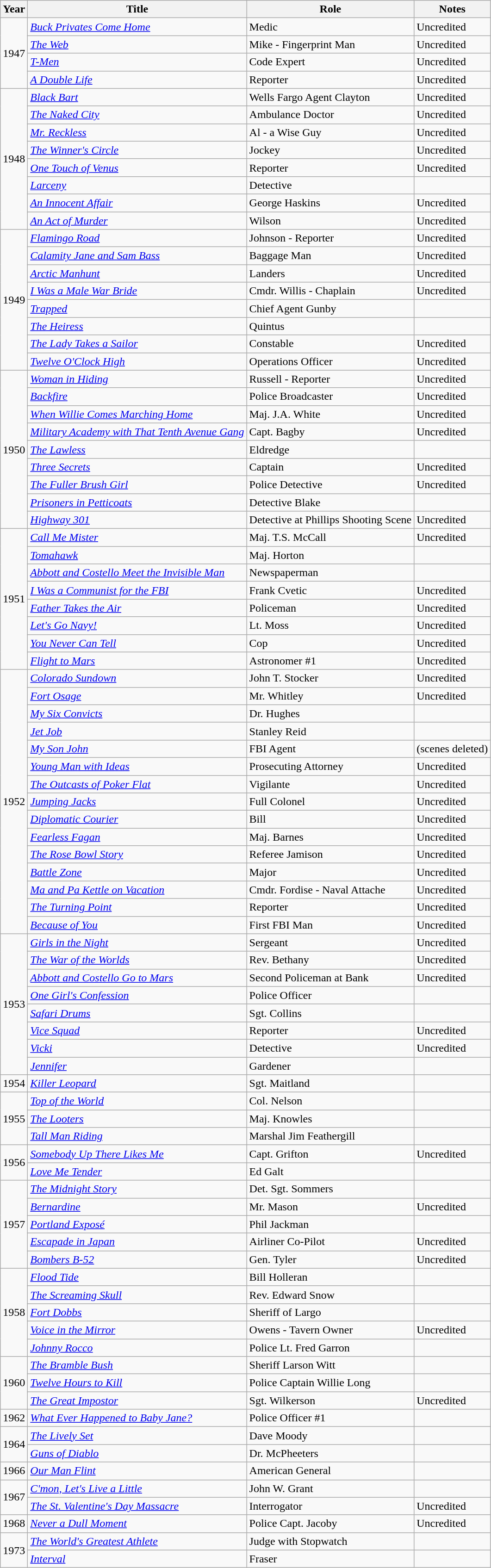<table class="wikitable sortable">
<tr>
<th>Year</th>
<th>Title</th>
<th>Role</th>
<th class="unsortable">Notes</th>
</tr>
<tr>
<td rowspan=4>1947</td>
<td><em><a href='#'>Buck Privates Come Home</a></em></td>
<td>Medic</td>
<td>Uncredited</td>
</tr>
<tr>
<td><em><a href='#'>The Web</a></em></td>
<td>Mike - Fingerprint Man</td>
<td>Uncredited</td>
</tr>
<tr>
<td><em><a href='#'>T-Men</a></em></td>
<td>Code Expert</td>
<td>Uncredited</td>
</tr>
<tr>
<td><em><a href='#'>A Double Life</a></em></td>
<td>Reporter</td>
<td>Uncredited</td>
</tr>
<tr>
<td rowspan=8>1948</td>
<td><em><a href='#'>Black Bart</a></em></td>
<td>Wells Fargo Agent Clayton</td>
<td>Uncredited</td>
</tr>
<tr>
<td><em><a href='#'>The Naked City</a></em></td>
<td>Ambulance Doctor</td>
<td>Uncredited</td>
</tr>
<tr>
<td><em><a href='#'>Mr. Reckless</a></em></td>
<td>Al - a Wise Guy</td>
<td>Uncredited</td>
</tr>
<tr>
<td><em><a href='#'>The Winner's Circle</a></em></td>
<td>Jockey</td>
<td>Uncredited</td>
</tr>
<tr>
<td><em><a href='#'>One Touch of Venus</a></em></td>
<td>Reporter</td>
<td>Uncredited</td>
</tr>
<tr>
<td><em><a href='#'>Larceny</a></em></td>
<td>Detective</td>
<td></td>
</tr>
<tr>
<td><em><a href='#'>An Innocent Affair</a></em></td>
<td>George Haskins</td>
<td>Uncredited</td>
</tr>
<tr>
<td><em><a href='#'>An Act of Murder</a></em></td>
<td>Wilson</td>
<td>Uncredited</td>
</tr>
<tr>
<td rowspan=8>1949</td>
<td><em><a href='#'>Flamingo Road</a></em></td>
<td>Johnson - Reporter</td>
<td>Uncredited</td>
</tr>
<tr>
<td><em><a href='#'>Calamity Jane and Sam Bass</a></em></td>
<td>Baggage Man</td>
<td>Uncredited</td>
</tr>
<tr>
<td><em><a href='#'>Arctic Manhunt</a></em></td>
<td>Landers</td>
<td>Uncredited</td>
</tr>
<tr>
<td><em><a href='#'>I Was a Male War Bride</a></em></td>
<td>Cmdr. Willis - Chaplain</td>
<td>Uncredited</td>
</tr>
<tr>
<td><em><a href='#'>Trapped</a></em></td>
<td>Chief Agent Gunby</td>
<td></td>
</tr>
<tr>
<td><em><a href='#'>The Heiress</a></em></td>
<td>Quintus</td>
<td></td>
</tr>
<tr>
<td><em><a href='#'>The Lady Takes a Sailor</a></em></td>
<td>Constable</td>
<td>Uncredited</td>
</tr>
<tr>
<td><em><a href='#'>Twelve O'Clock High</a></em></td>
<td>Operations Officer</td>
<td>Uncredited</td>
</tr>
<tr>
<td rowspan=9>1950</td>
<td><em><a href='#'>Woman in Hiding</a></em></td>
<td>Russell - Reporter</td>
<td>Uncredited</td>
</tr>
<tr>
<td><em><a href='#'>Backfire</a></em></td>
<td>Police Broadcaster</td>
<td>Uncredited</td>
</tr>
<tr>
<td><em><a href='#'>When Willie Comes Marching Home</a></em></td>
<td>Maj. J.A. White</td>
<td>Uncredited</td>
</tr>
<tr>
<td><em><a href='#'>Military Academy with That Tenth Avenue Gang</a></em></td>
<td>Capt. Bagby</td>
<td>Uncredited</td>
</tr>
<tr>
<td><em><a href='#'>The Lawless</a></em></td>
<td>Eldredge</td>
<td></td>
</tr>
<tr>
<td><em><a href='#'>Three Secrets</a></em></td>
<td>Captain</td>
<td>Uncredited</td>
</tr>
<tr>
<td><em><a href='#'>The Fuller Brush Girl</a></em></td>
<td>Police Detective</td>
<td>Uncredited</td>
</tr>
<tr>
<td><em><a href='#'>Prisoners in Petticoats</a></em></td>
<td>Detective Blake</td>
<td></td>
</tr>
<tr>
<td><em><a href='#'>Highway 301</a></em></td>
<td>Detective at Phillips Shooting Scene</td>
<td>Uncredited</td>
</tr>
<tr>
<td rowspan=8>1951</td>
<td><em><a href='#'>Call Me Mister</a></em></td>
<td>Maj. T.S. McCall</td>
<td>Uncredited</td>
</tr>
<tr>
<td><em><a href='#'>Tomahawk</a></em></td>
<td>Maj. Horton</td>
<td></td>
</tr>
<tr>
<td><em><a href='#'>Abbott and Costello Meet the Invisible Man</a></em></td>
<td>Newspaperman</td>
<td></td>
</tr>
<tr>
<td><em><a href='#'>I Was a Communist for the FBI</a></em></td>
<td>Frank Cvetic</td>
<td>Uncredited</td>
</tr>
<tr>
<td><em><a href='#'>Father Takes the Air</a></em></td>
<td>Policeman</td>
<td>Uncredited</td>
</tr>
<tr>
<td><em><a href='#'>Let's Go Navy!</a></em></td>
<td>Lt. Moss</td>
<td>Uncredited</td>
</tr>
<tr>
<td><em><a href='#'>You Never Can Tell</a></em></td>
<td>Cop</td>
<td>Uncredited</td>
</tr>
<tr>
<td><em><a href='#'>Flight to Mars</a></em></td>
<td>Astronomer #1</td>
<td>Uncredited</td>
</tr>
<tr>
<td rowspan=15>1952</td>
<td><em><a href='#'>Colorado Sundown</a></em></td>
<td>John T. Stocker</td>
<td>Uncredited</td>
</tr>
<tr>
<td><em><a href='#'>Fort Osage</a></em></td>
<td>Mr. Whitley</td>
<td>Uncredited</td>
</tr>
<tr>
<td><em><a href='#'>My Six Convicts</a></em></td>
<td>Dr. Hughes</td>
<td></td>
</tr>
<tr>
<td><em><a href='#'>Jet Job</a></em></td>
<td>Stanley Reid</td>
<td></td>
</tr>
<tr>
<td><em><a href='#'>My Son John</a></em></td>
<td>FBI Agent</td>
<td>(scenes deleted)</td>
</tr>
<tr>
<td><em><a href='#'>Young Man with Ideas</a></em></td>
<td>Prosecuting Attorney</td>
<td>Uncredited</td>
</tr>
<tr>
<td><em><a href='#'>The Outcasts of Poker Flat</a></em></td>
<td>Vigilante</td>
<td>Uncredited</td>
</tr>
<tr>
<td><em><a href='#'>Jumping Jacks</a></em></td>
<td>Full Colonel</td>
<td>Uncredited</td>
</tr>
<tr>
<td><em><a href='#'>Diplomatic Courier</a></em></td>
<td>Bill</td>
<td>Uncredited</td>
</tr>
<tr>
<td><em><a href='#'>Fearless Fagan</a></em></td>
<td>Maj. Barnes</td>
<td>Uncredited</td>
</tr>
<tr>
<td><em><a href='#'>The Rose Bowl Story</a></em></td>
<td>Referee Jamison</td>
<td>Uncredited</td>
</tr>
<tr>
<td><em><a href='#'>Battle Zone</a></em></td>
<td>Major</td>
<td>Uncredited</td>
</tr>
<tr>
<td><em><a href='#'>Ma and Pa Kettle on Vacation</a></em></td>
<td>Cmdr. Fordise - Naval Attache</td>
<td>Uncredited</td>
</tr>
<tr>
<td><em><a href='#'>The Turning Point</a></em></td>
<td>Reporter</td>
<td>Uncredited</td>
</tr>
<tr>
<td><em><a href='#'>Because of You</a></em></td>
<td>First FBI Man</td>
<td>Uncredited</td>
</tr>
<tr>
<td rowspan=8>1953</td>
<td><em><a href='#'>Girls in the Night</a></em></td>
<td>Sergeant</td>
<td>Uncredited</td>
</tr>
<tr>
<td><em><a href='#'>The War of the Worlds</a></em></td>
<td>Rev. Bethany</td>
<td>Uncredited</td>
</tr>
<tr>
<td><em><a href='#'>Abbott and Costello Go to Mars</a></em></td>
<td>Second Policeman at Bank</td>
<td>Uncredited</td>
</tr>
<tr>
<td><em><a href='#'>One Girl's Confession</a></em></td>
<td>Police Officer</td>
<td></td>
</tr>
<tr>
<td><em><a href='#'>Safari Drums</a></em></td>
<td>Sgt. Collins</td>
<td></td>
</tr>
<tr>
<td><em><a href='#'>Vice Squad</a></em></td>
<td>Reporter</td>
<td>Uncredited</td>
</tr>
<tr>
<td><em><a href='#'>Vicki</a></em></td>
<td>Detective</td>
<td>Uncredited</td>
</tr>
<tr>
<td><em><a href='#'>Jennifer</a></em></td>
<td>Gardener</td>
<td></td>
</tr>
<tr>
<td>1954</td>
<td><em><a href='#'>Killer Leopard</a></em></td>
<td>Sgt. Maitland</td>
<td></td>
</tr>
<tr>
<td rowspan=3>1955</td>
<td><em><a href='#'>Top of the World</a></em></td>
<td>Col. Nelson</td>
<td></td>
</tr>
<tr>
<td><em><a href='#'>The Looters</a></em></td>
<td>Maj. Knowles</td>
<td></td>
</tr>
<tr>
<td><em><a href='#'>Tall Man Riding</a></em></td>
<td>Marshal Jim Feathergill</td>
<td></td>
</tr>
<tr>
<td rowspan=2>1956</td>
<td><em><a href='#'>Somebody Up There Likes Me</a></em></td>
<td>Capt. Grifton</td>
<td>Uncredited</td>
</tr>
<tr>
<td><em><a href='#'>Love Me Tender</a></em></td>
<td>Ed Galt</td>
<td></td>
</tr>
<tr>
<td rowspan=5>1957</td>
<td><em><a href='#'>The Midnight Story</a></em></td>
<td>Det. Sgt. Sommers</td>
<td></td>
</tr>
<tr>
<td><em><a href='#'>Bernardine</a></em></td>
<td>Mr. Mason</td>
<td>Uncredited</td>
</tr>
<tr>
<td><em><a href='#'>Portland Exposé</a></em></td>
<td>Phil Jackman</td>
<td></td>
</tr>
<tr>
<td><em><a href='#'>Escapade in Japan</a></em></td>
<td>Airliner Co-Pilot</td>
<td>Uncredited</td>
</tr>
<tr>
<td><em><a href='#'>Bombers B-52</a></em></td>
<td>Gen. Tyler</td>
<td>Uncredited</td>
</tr>
<tr>
<td rowspan=5>1958</td>
<td><em><a href='#'>Flood Tide</a></em></td>
<td>Bill Holleran</td>
<td></td>
</tr>
<tr>
<td><em><a href='#'>The Screaming Skull</a></em></td>
<td>Rev. Edward Snow</td>
<td></td>
</tr>
<tr>
<td><em><a href='#'>Fort Dobbs</a></em></td>
<td>Sheriff of Largo</td>
<td></td>
</tr>
<tr>
<td><em><a href='#'>Voice in the Mirror</a></em></td>
<td>Owens - Tavern Owner</td>
<td>Uncredited</td>
</tr>
<tr>
<td><em><a href='#'>Johnny Rocco</a></em></td>
<td>Police Lt. Fred Garron</td>
<td></td>
</tr>
<tr>
<td rowspan=3>1960</td>
<td><em><a href='#'>The Bramble Bush</a></em></td>
<td>Sheriff Larson Witt</td>
<td></td>
</tr>
<tr>
<td><em><a href='#'>Twelve Hours to Kill</a></em></td>
<td>Police Captain Willie Long</td>
<td></td>
</tr>
<tr>
<td><em><a href='#'>The Great Impostor</a></em></td>
<td>Sgt. Wilkerson</td>
<td>Uncredited</td>
</tr>
<tr>
<td>1962</td>
<td><em><a href='#'>What Ever Happened to Baby Jane?</a></em></td>
<td>Police Officer #1</td>
<td></td>
</tr>
<tr>
<td rowspan=2>1964</td>
<td><em><a href='#'>The Lively Set</a></em></td>
<td>Dave Moody</td>
<td></td>
</tr>
<tr>
<td><em><a href='#'>Guns of Diablo</a></em></td>
<td>Dr. McPheeters</td>
<td></td>
</tr>
<tr>
<td>1966</td>
<td><em><a href='#'>Our Man Flint</a></em></td>
<td>American General</td>
<td></td>
</tr>
<tr>
<td rowspan=2>1967</td>
<td><em><a href='#'>C'mon, Let's Live a Little</a></em></td>
<td>John W. Grant</td>
<td></td>
</tr>
<tr>
<td><em><a href='#'>The St. Valentine's Day Massacre</a></em></td>
<td>Interrogator</td>
<td>Uncredited</td>
</tr>
<tr>
<td>1968</td>
<td><em><a href='#'>Never a Dull Moment</a></em></td>
<td>Police Capt. Jacoby</td>
<td>Uncredited</td>
</tr>
<tr>
<td rowspan=2>1973</td>
<td><em><a href='#'>The World's Greatest Athlete</a></em></td>
<td>Judge with Stopwatch</td>
<td></td>
</tr>
<tr>
<td><em><a href='#'>Interval</a></em></td>
<td>Fraser</td>
<td></td>
</tr>
</table>
